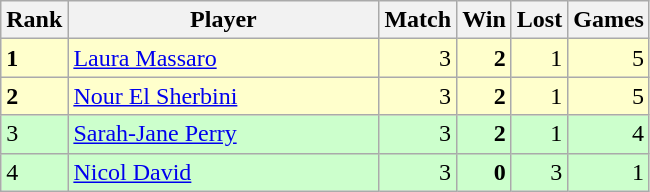<table class="wikitable">
<tr>
<th width=20>Rank</th>
<th width=200>Player</th>
<th width=20>Match</th>
<th width=20>Win</th>
<th width=20>Lost</th>
<th width=20>Games</th>
</tr>
<tr style="text-align:right; background:#ffc;">
<td align="left"><strong>1</strong></td>
<td style="text-align:left;"> <a href='#'>Laura Massaro</a></td>
<td>3</td>
<td><strong>2</strong></td>
<td>1</td>
<td>5</td>
</tr>
<tr style="text-align:right; background:#ffc;">
<td align="left"><strong>2</strong></td>
<td style="text-align:left;"> <a href='#'>Nour El Sherbini</a></td>
<td>3</td>
<td><strong>2</strong></td>
<td>1</td>
<td>5</td>
</tr>
<tr style="text-align:right; background:#cfc;">
<td align="left">3</td>
<td style="text-align:left;"> <a href='#'>Sarah-Jane Perry</a></td>
<td>3</td>
<td><strong>2</strong></td>
<td>1</td>
<td>4</td>
</tr>
<tr style="text-align:right; background:#cfc;">
<td align="left">4</td>
<td style="text-align:left;"> <a href='#'>Nicol David</a></td>
<td>3</td>
<td><strong>0</strong></td>
<td>3</td>
<td>1</td>
</tr>
</table>
